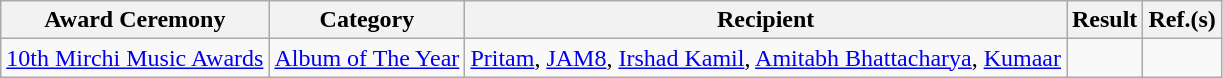<table class="wikitable">
<tr>
<th>Award Ceremony</th>
<th>Category</th>
<th>Recipient</th>
<th>Result</th>
<th>Ref.(s)</th>
</tr>
<tr>
<td><a href='#'>10th Mirchi Music Awards</a></td>
<td><a href='#'>Album of The Year</a></td>
<td><a href='#'>Pritam</a>, <a href='#'>JAM8</a>, <a href='#'>Irshad Kamil</a>, <a href='#'>Amitabh Bhattacharya</a>, <a href='#'>Kumaar</a></td>
<td></td>
<td></td>
</tr>
</table>
